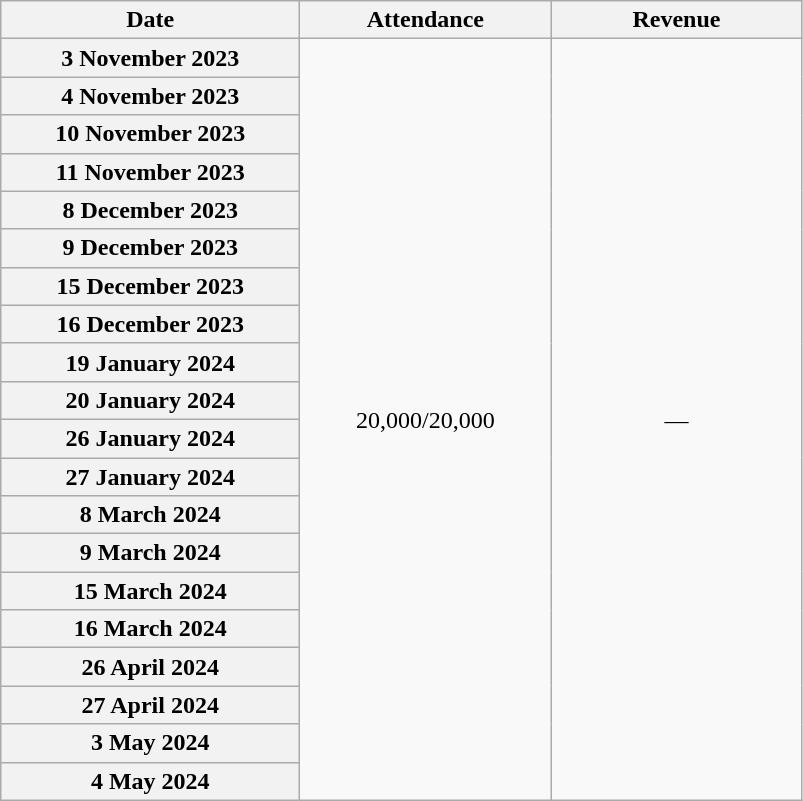<table class="wikitable plainrowheaders" style="text-align:center;">
<tr>
<th scope="col" style="width:12em;">Date</th>
<th scope="col" style="width:10em;">Attendance</th>
<th scope="col" style="width:10em;">Revenue</th>
</tr>
<tr>
<th scope="row">3 November 2023</th>
<td rowspan="20">20,000/20,000</td>
<td rowspan="20">—</td>
</tr>
<tr>
<th scope="row">4 November 2023</th>
</tr>
<tr>
<th scope="row">10 November 2023</th>
</tr>
<tr>
<th scope="row">11 November 2023</th>
</tr>
<tr>
<th scope="row">8 December 2023</th>
</tr>
<tr>
<th scope="row">9 December 2023</th>
</tr>
<tr>
<th scope="row">15 December 2023</th>
</tr>
<tr>
<th scope="row">16 December 2023</th>
</tr>
<tr>
<th scope="row">19 January 2024</th>
</tr>
<tr>
<th scope="row">20 January 2024</th>
</tr>
<tr>
<th scope="row">26 January 2024</th>
</tr>
<tr>
<th scope="row">27 January 2024</th>
</tr>
<tr>
<th scope="row">8 March 2024</th>
</tr>
<tr>
<th scope="row">9 March 2024</th>
</tr>
<tr>
<th scope="row">15 March 2024</th>
</tr>
<tr>
<th scope="row">16 March 2024</th>
</tr>
<tr>
<th scope="row">26 April 2024</th>
</tr>
<tr>
<th scope="row">27 April 2024</th>
</tr>
<tr>
<th scope="row">3 May 2024</th>
</tr>
<tr>
<th scope="row">4 May 2024</th>
</tr>
</table>
